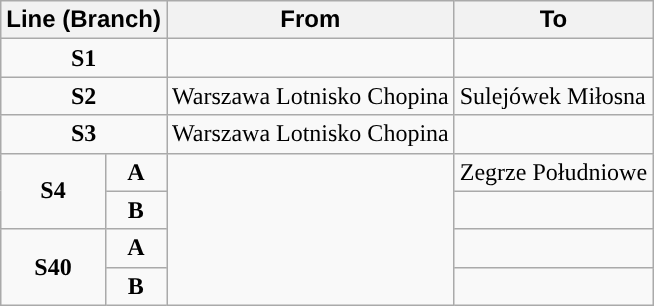<table class="wikitable" style="font-weight:bold; text-align:center;">
<tr style="text-align:left;">
<th colspan="2" style="font-family:Arial, Helvetica, sans-serif !important;">Line (Branch)</th>
<th style="font-family:Arial, Helvetica, sans-serif !important;">From</th>
<th style="font-family:Arial, Helvetica, sans-serif !important;">To</th>
</tr>
<tr>
<td colspan="2" style="background-color:#">S1</td>
<td style="font-weight:normal; text-align:left;"></td>
<td style="font-weight:normal; text-align:left;"></td>
</tr>
<tr>
<td colspan="2" style="background-color:#">S2</td>
<td style="font-weight:normal; text-align:left;">Warszawa Lotnisko Chopina</td>
<td style="font-weight:normal; text-align:left;">Sulejówek Miłosna</td>
</tr>
<tr>
<td colspan="2" style="background-color:#">S3</td>
<td style="font-weight:normal; text-align:left;">Warszawa Lotnisko Chopina</td>
<td style="font-weight:normal; text-align:left;"></td>
</tr>
<tr>
<td rowspan="2" style="background-color:#">S4</td>
<td style="background-color:#">A</td>
<td rowspan="4" style="font-weight:normal; text-align:left;"></td>
<td style="font-weight:normal; text-align:left;">Zegrze Południowe</td>
</tr>
<tr>
<td style="background-color:#">B</td>
<td style="font-weight:normal; text-align:left;"></td>
</tr>
<tr>
<td rowspan="2" style="background-color:#">S40</td>
<td style="background-color:#">A</td>
<td style="font-weight:normal; text-align:left;"></td>
</tr>
<tr>
<td style="background-color:#">B</td>
<td style="font-weight:normal; text-align:left;"></td>
</tr>
</table>
